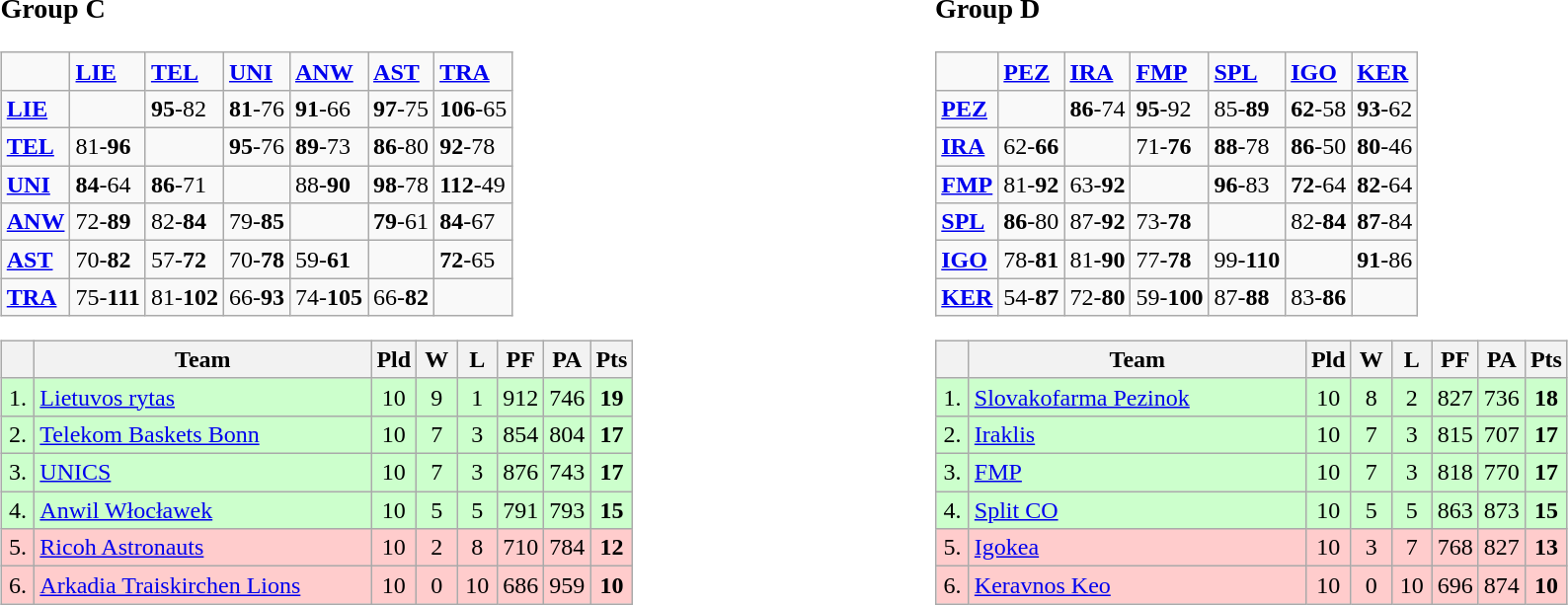<table>
<tr>
<td style="vertical-align:top; width:33%;"><br><h3>Group C</h3><table class="wikitable">
<tr>
<td></td>
<td> <a href='#'><strong>LIE</strong></a></td>
<td> <a href='#'><strong>TEL</strong></a></td>
<td> <a href='#'><strong>UNI</strong></a></td>
<td> <a href='#'><strong>ANW</strong></a></td>
<td> <a href='#'><strong>AST</strong></a></td>
<td> <strong><a href='#'>TRA</a></strong></td>
</tr>
<tr>
<td> <a href='#'><strong>LIE</strong></a></td>
<td></td>
<td><strong>95</strong>-82</td>
<td><strong>81</strong>-76</td>
<td><strong>91</strong>-66</td>
<td><strong>97</strong>-75</td>
<td><strong>106</strong>-65</td>
</tr>
<tr>
<td> <a href='#'><strong>TEL</strong></a></td>
<td>81-<strong>96</strong></td>
<td></td>
<td><strong>95</strong>-76</td>
<td><strong>89</strong>-73</td>
<td><strong>86</strong>-80</td>
<td><strong>92</strong>-78</td>
</tr>
<tr>
<td> <a href='#'><strong>UNI</strong></a></td>
<td><strong>84</strong>-64</td>
<td><strong>86</strong>-71</td>
<td></td>
<td>88-<strong>90</strong></td>
<td><strong>98</strong>-78</td>
<td><strong>112</strong>-49</td>
</tr>
<tr>
<td> <strong><a href='#'>ANW</a></strong></td>
<td>72-<strong>89</strong></td>
<td>82-<strong>84</strong></td>
<td>79-<strong>85</strong></td>
<td></td>
<td><strong>79</strong>-61</td>
<td><strong>84</strong>-67</td>
</tr>
<tr>
<td> <a href='#'><strong>AST</strong></a></td>
<td>70-<strong>82</strong></td>
<td>57-<strong>72</strong></td>
<td>70-<strong>78</strong></td>
<td>59-<strong>61</strong></td>
<td></td>
<td><strong>72</strong>-65</td>
</tr>
<tr>
<td> <strong><a href='#'>TRA</a></strong></td>
<td>75-<strong>111</strong></td>
<td>81-<strong>102</strong></td>
<td>66-<strong>93</strong></td>
<td>74-<strong>105</strong></td>
<td>66-<strong>82</strong></td>
<td></td>
</tr>
</table>
<table class=wikitable style="text-align:center">
<tr>
<th width=15></th>
<th width=220>Team</th>
<th width=20>Pld</th>
<th width=20>W</th>
<th width=20>L</th>
<th width=20>PF</th>
<th width=20>PA</th>
<th width=20>Pts</th>
</tr>
<tr bgcolor=#ccffcc>
<td>1.</td>
<td align=left> <a href='#'>Lietuvos rytas</a></td>
<td>10</td>
<td>9</td>
<td>1</td>
<td>912</td>
<td>746</td>
<td><strong>19</strong></td>
</tr>
<tr bgcolor=#ccffcc>
<td>2.</td>
<td align=left> <a href='#'>Telekom Baskets Bonn</a></td>
<td>10</td>
<td>7</td>
<td>3</td>
<td>854</td>
<td>804</td>
<td><strong>17</strong></td>
</tr>
<tr bgcolor=#ccffcc>
<td>3.</td>
<td align=left> <a href='#'>UNICS</a></td>
<td>10</td>
<td>7</td>
<td>3</td>
<td>876</td>
<td>743</td>
<td><strong>17</strong></td>
</tr>
<tr bgcolor=#ccffcc>
<td>4.</td>
<td align=left> <a href='#'>Anwil Włocławek</a></td>
<td>10</td>
<td>5</td>
<td>5</td>
<td>791</td>
<td>793</td>
<td><strong>15</strong></td>
</tr>
<tr bgcolor=#ffcccc>
<td>5.</td>
<td align=left> <a href='#'>Ricoh Astronauts</a></td>
<td>10</td>
<td>2</td>
<td>8</td>
<td>710</td>
<td>784</td>
<td><strong>12</strong></td>
</tr>
<tr bgcolor=#ffcccc>
<td>6.</td>
<td align=left> <a href='#'>Arkadia Traiskirchen Lions</a></td>
<td>10</td>
<td>0</td>
<td>10</td>
<td>686</td>
<td>959</td>
<td><strong>10</strong></td>
</tr>
</table>
</td>
<td style="vertical-align:top; width:33%;"><br><h3>Group D</h3><table class="wikitable">
<tr>
<td></td>
<td> <strong><a href='#'>PEZ</a></strong></td>
<td> <a href='#'><strong>IRA</strong></a></td>
<td> <strong><a href='#'>FMP</a></strong></td>
<td> <strong><a href='#'>SPL</a></strong></td>
<td> <strong><a href='#'>IGO</a></strong></td>
<td> <strong><a href='#'>KER</a></strong></td>
</tr>
<tr>
<td> <a href='#'><strong>PEZ</strong></a></td>
<td></td>
<td><strong>86</strong>-74</td>
<td><strong>95</strong>-92</td>
<td>85-<strong>89</strong></td>
<td><strong>62</strong>-58</td>
<td><strong>93</strong>-62</td>
</tr>
<tr>
<td> <strong><a href='#'>IRA</a></strong></td>
<td>62-<strong>66</strong></td>
<td></td>
<td>71-<strong>76</strong></td>
<td><strong>88</strong>-78</td>
<td><strong>86</strong>-50</td>
<td><strong>80</strong>-46</td>
</tr>
<tr>
<td> <strong><a href='#'>FMP</a></strong></td>
<td>81-<strong>92</strong></td>
<td>63-<strong>92</strong></td>
<td></td>
<td><strong>96</strong>-83</td>
<td><strong>72</strong>-64</td>
<td><strong>82</strong>-64</td>
</tr>
<tr>
<td> <strong><a href='#'>SPL</a></strong></td>
<td><strong>86</strong>-80</td>
<td>87-<strong>92</strong></td>
<td>73-<strong>78</strong></td>
<td></td>
<td>82-<strong>84</strong></td>
<td><strong>87</strong>-84</td>
</tr>
<tr>
<td> <strong><a href='#'>IGO</a></strong></td>
<td>78-<strong>81</strong></td>
<td>81-<strong>90</strong></td>
<td>77-<strong>78</strong></td>
<td>99-<strong>110</strong></td>
<td></td>
<td><strong>91</strong>-86</td>
</tr>
<tr>
<td> <a href='#'><strong>KER</strong></a></td>
<td>54-<strong>87</strong></td>
<td>72-<strong>80</strong></td>
<td>59-<strong>100</strong></td>
<td>87-<strong>88</strong></td>
<td>83-<strong>86</strong></td>
<td></td>
</tr>
</table>
<table class=wikitable style="text-align:center">
<tr>
<th width=15></th>
<th width=220>Team</th>
<th width=20>Pld</th>
<th width=20>W</th>
<th width=20>L</th>
<th width=20>PF</th>
<th width=20>PA</th>
<th width=20>Pts</th>
</tr>
<tr bgcolor=#ccffcc>
<td>1.</td>
<td align=left> <a href='#'>Slovakofarma Pezinok</a></td>
<td>10</td>
<td>8</td>
<td>2</td>
<td>827</td>
<td>736</td>
<td><strong>18</strong></td>
</tr>
<tr bgcolor=#ccffcc>
<td>2.</td>
<td align=left> <a href='#'>Iraklis</a></td>
<td>10</td>
<td>7</td>
<td>3</td>
<td>815</td>
<td>707</td>
<td><strong>17</strong></td>
</tr>
<tr bgcolor=#ccffcc>
<td>3.</td>
<td align=left> <a href='#'>FMP</a></td>
<td>10</td>
<td>7</td>
<td>3</td>
<td>818</td>
<td>770</td>
<td><strong>17</strong></td>
</tr>
<tr bgcolor=#ccffcc>
<td>4.</td>
<td align=left> <a href='#'>Split CO</a></td>
<td>10</td>
<td>5</td>
<td>5</td>
<td>863</td>
<td>873</td>
<td><strong>15</strong></td>
</tr>
<tr bgcolor=#ffcccc>
<td>5.</td>
<td align=left> <a href='#'>Igokea</a></td>
<td>10</td>
<td>3</td>
<td>7</td>
<td>768</td>
<td>827</td>
<td><strong>13</strong></td>
</tr>
<tr bgcolor=#ffcccc>
<td>6.</td>
<td align=left> <a href='#'>Keravnos Keo</a></td>
<td>10</td>
<td>0</td>
<td>10</td>
<td>696</td>
<td>874</td>
<td><strong>10</strong></td>
</tr>
</table>
</td>
</tr>
</table>
